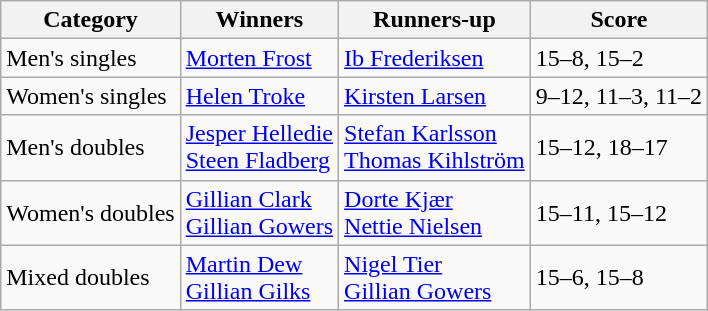<table class="wikitable">
<tr>
<th>Category</th>
<th>Winners</th>
<th>Runners-up</th>
<th>Score</th>
</tr>
<tr>
<td>Men's singles</td>
<td> <a href='#'>Morten Frost</a></td>
<td> <a href='#'>Ib Frederiksen</a></td>
<td>15–8, 15–2</td>
</tr>
<tr>
<td>Women's singles</td>
<td> <a href='#'>Helen Troke</a></td>
<td> <a href='#'>Kirsten Larsen</a></td>
<td>9–12, 11–3, 11–2</td>
</tr>
<tr>
<td>Men's doubles</td>
<td> <a href='#'>Jesper Helledie</a><br> <a href='#'>Steen Fladberg</a></td>
<td> <a href='#'>Stefan Karlsson</a><br> <a href='#'>Thomas Kihlström</a></td>
<td>15–12, 18–17</td>
</tr>
<tr>
<td>Women's doubles</td>
<td> <a href='#'>Gillian Clark</a><br> <a href='#'>Gillian Gowers</a></td>
<td> <a href='#'>Dorte Kjær</a><br> <a href='#'>Nettie Nielsen</a></td>
<td>15–11, 15–12</td>
</tr>
<tr>
<td>Mixed doubles</td>
<td> <a href='#'>Martin Dew</a><br> <a href='#'>Gillian Gilks</a></td>
<td> <a href='#'>Nigel Tier</a><br> <a href='#'>Gillian Gowers</a></td>
<td>15–6, 15–8</td>
</tr>
</table>
